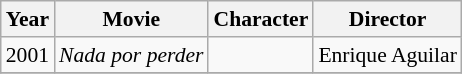<table class="wikitable" style="font-size: 90%;">
<tr>
<th>Year</th>
<th>Movie</th>
<th>Character</th>
<th>Director</th>
</tr>
<tr>
<td>2001</td>
<td><em>Nada por perder</em></td>
<td></td>
<td>Enrique Aguilar</td>
</tr>
<tr>
</tr>
</table>
